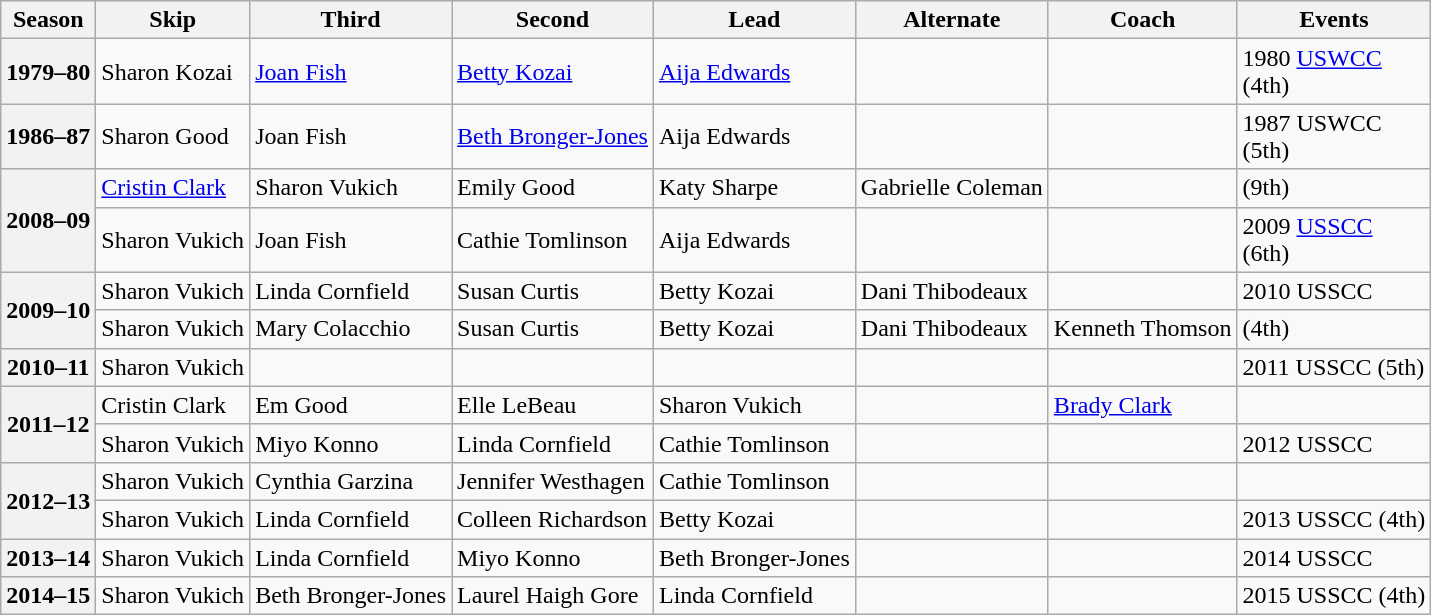<table class="wikitable">
<tr>
<th scope="col">Season</th>
<th scope="col">Skip</th>
<th scope="col">Third</th>
<th scope="col">Second</th>
<th scope="col">Lead</th>
<th scope="col">Alternate</th>
<th scope="col">Coach</th>
<th scope="col">Events</th>
</tr>
<tr>
<th scope="row">1979–80</th>
<td>Sharon Kozai</td>
<td><a href='#'>Joan Fish</a></td>
<td><a href='#'>Betty Kozai</a></td>
<td><a href='#'>Aija Edwards</a></td>
<td></td>
<td></td>
<td>1980 <a href='#'>USWCC</a> <br> (4th)</td>
</tr>
<tr>
<th scope="row">1986–87</th>
<td>Sharon Good</td>
<td>Joan Fish</td>
<td><a href='#'>Beth Bronger-Jones</a></td>
<td>Aija Edwards</td>
<td></td>
<td></td>
<td>1987 USWCC <br> (5th)</td>
</tr>
<tr>
<th scope="row" rowspan=2>2008–09</th>
<td><a href='#'>Cristin Clark</a></td>
<td>Sharon Vukich</td>
<td>Emily Good</td>
<td>Katy Sharpe</td>
<td>Gabrielle Coleman</td>
<td></td>
<td> (9th)</td>
</tr>
<tr>
<td>Sharon Vukich</td>
<td>Joan Fish</td>
<td>Cathie Tomlinson</td>
<td>Aija Edwards</td>
<td></td>
<td></td>
<td>2009 <a href='#'>USSCC</a> <br> (6th)</td>
</tr>
<tr>
<th scope="row" rowspan=2>2009–10</th>
<td>Sharon Vukich</td>
<td>Linda Cornfield</td>
<td>Susan Curtis</td>
<td>Betty Kozai</td>
<td>Dani Thibodeaux</td>
<td></td>
<td>2010 USSCC </td>
</tr>
<tr>
<td>Sharon Vukich</td>
<td>Mary Colacchio</td>
<td>Susan Curtis</td>
<td>Betty Kozai</td>
<td>Dani Thibodeaux</td>
<td>Kenneth Thomson</td>
<td> (4th)</td>
</tr>
<tr>
<th scope="row">2010–11</th>
<td>Sharon Vukich</td>
<td></td>
<td></td>
<td></td>
<td></td>
<td></td>
<td>2011 USSCC (5th)</td>
</tr>
<tr>
<th scope="row" rowspan=2>2011–12</th>
<td>Cristin Clark</td>
<td>Em Good</td>
<td>Elle LeBeau</td>
<td>Sharon Vukich</td>
<td></td>
<td><a href='#'>Brady Clark</a></td>
<td></td>
</tr>
<tr>
<td>Sharon Vukich</td>
<td>Miyo Konno</td>
<td>Linda Cornfield</td>
<td>Cathie Tomlinson</td>
<td></td>
<td></td>
<td>2012 USSCC </td>
</tr>
<tr>
<th scope="row" rowspan=2>2012–13</th>
<td>Sharon Vukich</td>
<td>Cynthia Garzina</td>
<td>Jennifer Westhagen</td>
<td>Cathie Tomlinson</td>
<td></td>
<td></td>
<td></td>
</tr>
<tr>
<td>Sharon Vukich</td>
<td>Linda Cornfield</td>
<td>Colleen Richardson</td>
<td>Betty Kozai</td>
<td></td>
<td></td>
<td>2013 USSCC (4th)</td>
</tr>
<tr>
<th scope="row">2013–14</th>
<td>Sharon Vukich</td>
<td>Linda Cornfield</td>
<td>Miyo Konno</td>
<td>Beth Bronger-Jones</td>
<td></td>
<td></td>
<td>2014 USSCC </td>
</tr>
<tr>
<th scope="row">2014–15</th>
<td>Sharon Vukich</td>
<td>Beth Bronger-Jones</td>
<td>Laurel Haigh Gore</td>
<td>Linda Cornfield</td>
<td></td>
<td></td>
<td>2015 USSCC (4th)</td>
</tr>
</table>
